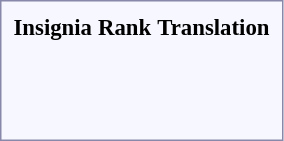<table style="border:1px solid #8888aa; background-color:#f7f8ff; padding:5px; font-size:95%; margin: 0px 12px 12px 0px; text-align:center;">
<tr>
<th>Insignia</th>
<th>Rank</th>
<th>Translation</th>
</tr>
<tr>
<td></td>
<td></td>
<td></td>
</tr>
<tr>
<td></td>
<td></td>
<td></td>
</tr>
<tr>
<td></td>
<td></td>
<td></td>
</tr>
<tr>
<td></td>
<td></td>
<td></td>
</tr>
<tr>
<td></td>
<td></td>
<td></td>
</tr>
<tr>
<td></td>
<td></td>
<td></td>
</tr>
<tr>
<td></td>
<td></td>
<td></td>
</tr>
<tr>
<td></td>
<td></td>
<td></td>
</tr>
<tr>
<td></td>
<td></td>
<td></td>
</tr>
<tr>
<td></td>
<td></td>
<td></td>
</tr>
<tr>
<td></td>
<td></td>
<td></td>
</tr>
<tr>
<td></td>
<td></td>
<td></td>
</tr>
<tr>
<td></td>
<td></td>
<td></td>
</tr>
<tr>
<td></td>
<td></td>
<td></td>
</tr>
<tr>
</tr>
</table>
